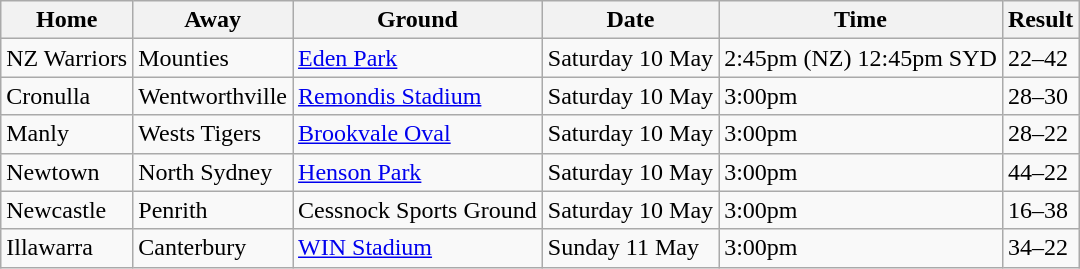<table class="wikitable">
<tr>
<th>Home</th>
<th>Away</th>
<th>Ground</th>
<th>Date</th>
<th>Time</th>
<th>Result</th>
</tr>
<tr>
<td>NZ Warriors</td>
<td>Mounties</td>
<td><a href='#'>Eden Park</a></td>
<td>Saturday 10 May</td>
<td>2:45pm (NZ) 12:45pm SYD</td>
<td>22–42</td>
</tr>
<tr>
<td>Cronulla</td>
<td>Wentworthville</td>
<td><a href='#'>Remondis Stadium</a></td>
<td>Saturday 10 May</td>
<td>3:00pm</td>
<td>28–30</td>
</tr>
<tr>
<td>Manly</td>
<td>Wests Tigers</td>
<td><a href='#'>Brookvale Oval</a></td>
<td>Saturday 10 May</td>
<td>3:00pm</td>
<td>28–22</td>
</tr>
<tr>
<td>Newtown</td>
<td>North Sydney</td>
<td><a href='#'>Henson Park</a></td>
<td>Saturday 10 May</td>
<td>3:00pm</td>
<td>44–22</td>
</tr>
<tr>
<td>Newcastle</td>
<td>Penrith</td>
<td>Cessnock Sports Ground</td>
<td>Saturday 10 May</td>
<td>3:00pm</td>
<td>16–38</td>
</tr>
<tr>
<td>Illawarra</td>
<td>Canterbury</td>
<td><a href='#'>WIN Stadium</a></td>
<td>Sunday 11 May</td>
<td>3:00pm</td>
<td>34–22</td>
</tr>
</table>
